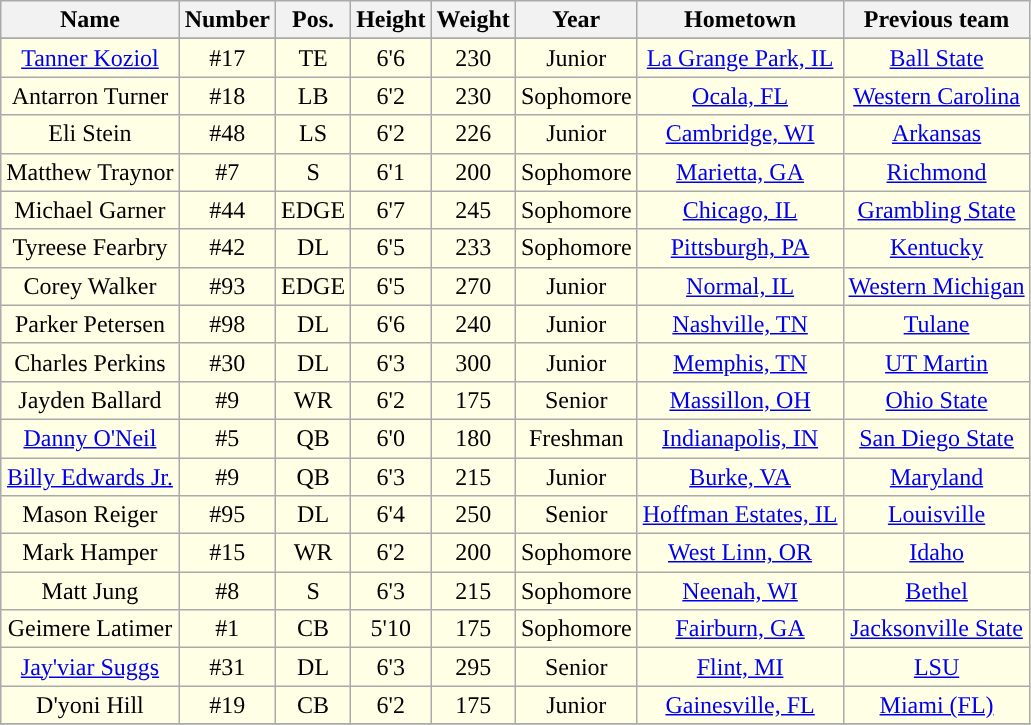<table class="wikitable sortable sortable" style="text-align: center">
<tr align=center>
<th>Name</th>
<th>Number</th>
<th>Pos.</th>
<th>Height</th>
<th>Weight</th>
<th>Year</th>
<th>Hometown</th>
<th>Previous team</th>
</tr>
<tr>
</tr>
<tr style="background:#FFFFE6;">
<td><a href='#'>Tanner Koziol</a></td>
<td>#17</td>
<td>TE</td>
<td>6'6</td>
<td>230</td>
<td>Junior </td>
<td><a href='#'>La Grange Park, IL</a></td>
<td><a href='#'>Ball State</a></td>
</tr>
<tr style="background:#FFFFE6;">
<td>Antarron Turner</td>
<td>#18</td>
<td>LB</td>
<td>6'2</td>
<td>230</td>
<td>Sophomore </td>
<td><a href='#'>Ocala, FL</a></td>
<td><a href='#'>Western Carolina</a></td>
</tr>
<tr style="background:#FFFFE6;">
<td>Eli Stein</td>
<td>#48</td>
<td>LS</td>
<td>6'2</td>
<td>226</td>
<td>Junior</td>
<td><a href='#'>Cambridge, WI</a></td>
<td><a href='#'>Arkansas</a></td>
</tr>
<tr style="background:#FFFFE6;">
<td>Matthew Traynor</td>
<td>#7</td>
<td>S</td>
<td>6'1</td>
<td>200</td>
<td>Sophomore</td>
<td><a href='#'>Marietta, GA</a></td>
<td><a href='#'>Richmond</a></td>
</tr>
<tr style="background:#FFFFE6;">
<td>Michael Garner</td>
<td>#44</td>
<td>EDGE</td>
<td>6'7</td>
<td>245</td>
<td>Sophomore</td>
<td><a href='#'>Chicago, IL</a></td>
<td><a href='#'>Grambling State</a></td>
</tr>
<tr style="background:#FFFFE6;">
<td>Tyreese Fearbry</td>
<td>#42</td>
<td>DL</td>
<td>6'5</td>
<td>233</td>
<td>Sophomore </td>
<td><a href='#'>Pittsburgh, PA</a></td>
<td><a href='#'>Kentucky</a></td>
</tr>
<tr style="background:#FFFFE6;">
<td>Corey Walker</td>
<td>#93</td>
<td>EDGE</td>
<td>6'5</td>
<td>270</td>
<td>Junior </td>
<td><a href='#'>Normal, IL</a></td>
<td><a href='#'>Western Michigan</a></td>
</tr>
<tr style="background:#FFFFE6;">
<td>Parker Petersen</td>
<td>#98</td>
<td>DL</td>
<td>6'6</td>
<td>240</td>
<td>Junior </td>
<td><a href='#'>Nashville, TN</a></td>
<td><a href='#'>Tulane</a></td>
</tr>
<tr style="background:#FFFFE6;">
<td>Charles Perkins</td>
<td>#30</td>
<td>DL</td>
<td>6'3</td>
<td>300</td>
<td>Junior</td>
<td><a href='#'>Memphis, TN</a></td>
<td><a href='#'>UT Martin</a></td>
</tr>
<tr style="background:#FFFFE6;">
<td>Jayden Ballard</td>
<td>#9</td>
<td>WR</td>
<td>6'2</td>
<td>175</td>
<td>Senior</td>
<td><a href='#'>Massillon, OH</a></td>
<td><a href='#'>Ohio State</a></td>
</tr>
<tr style="background:#FFFFE6;">
<td><a href='#'>Danny O'Neil</a></td>
<td>#5</td>
<td>QB</td>
<td>6'0</td>
<td>180</td>
<td>Freshman</td>
<td><a href='#'>Indianapolis, IN</a></td>
<td><a href='#'>San Diego State</a></td>
</tr>
<tr style="background:#FFFFE6;">
<td><a href='#'>Billy Edwards Jr.</a></td>
<td>#9</td>
<td>QB</td>
<td>6'3</td>
<td>215</td>
<td>Junior </td>
<td><a href='#'>Burke, VA</a></td>
<td><a href='#'>Maryland</a></td>
</tr>
<tr style="background:#FFFFE6;">
<td>Mason Reiger</td>
<td>#95</td>
<td>DL</td>
<td>6'4</td>
<td>250</td>
<td>Senior</td>
<td><a href='#'>Hoffman Estates, IL</a></td>
<td><a href='#'>Louisville</a></td>
</tr>
<tr style="background:#FFFFE6;">
<td>Mark Hamper</td>
<td>#15</td>
<td>WR</td>
<td>6'2</td>
<td>200</td>
<td>Sophomore</td>
<td><a href='#'>West Linn, OR</a></td>
<td><a href='#'>Idaho</a></td>
</tr>
<tr style="background:#FFFFE6;">
<td>Matt Jung</td>
<td>#8</td>
<td>S</td>
<td>6'3</td>
<td>215</td>
<td>Sophomore</td>
<td><a href='#'>Neenah, WI</a></td>
<td><a href='#'>Bethel</a></td>
</tr>
<tr style="background:#FFFFE6;">
<td>Geimere Latimer</td>
<td>#1</td>
<td>CB</td>
<td>5'10</td>
<td>175</td>
<td>Sophomore</td>
<td><a href='#'>Fairburn, GA</a></td>
<td><a href='#'>Jacksonville State</a></td>
</tr>
<tr style="background:#FFFFE6;">
<td><a href='#'>Jay'viar Suggs</a></td>
<td>#31</td>
<td>DL</td>
<td>6'3</td>
<td>295</td>
<td>Senior </td>
<td><a href='#'>Flint, MI</a></td>
<td><a href='#'>LSU</a></td>
</tr>
<tr style="background:#FFFFE6;">
<td>D'yoni Hill</td>
<td>#19</td>
<td>CB</td>
<td>6'2</td>
<td>175</td>
<td>Junior</td>
<td><a href='#'>Gainesville, FL</a></td>
<td><a href='#'>Miami (FL)</a></td>
</tr>
<tr>
</tr>
</table>
